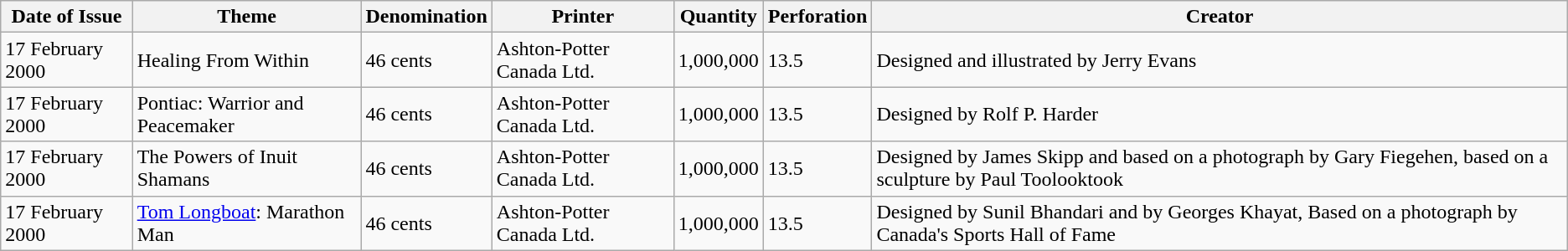<table class="wikitable sortable">
<tr>
<th>Date of Issue</th>
<th>Theme</th>
<th>Denomination</th>
<th>Printer</th>
<th>Quantity</th>
<th>Perforation</th>
<th>Creator</th>
</tr>
<tr>
<td>17 February 2000</td>
<td>Healing From Within </td>
<td>46 cents</td>
<td>Ashton-Potter Canada Ltd.</td>
<td>1,000,000</td>
<td>13.5</td>
<td>Designed and illustrated by Jerry Evans</td>
</tr>
<tr>
<td>17 February 2000</td>
<td>Pontiac: Warrior and Peacemaker </td>
<td>46 cents</td>
<td>Ashton-Potter Canada Ltd.</td>
<td>1,000,000</td>
<td>13.5</td>
<td>Designed by Rolf P. Harder</td>
</tr>
<tr>
<td>17 February 2000</td>
<td>The Powers of Inuit Shamans  </td>
<td>46 cents</td>
<td>Ashton-Potter Canada Ltd.</td>
<td>1,000,000</td>
<td>13.5</td>
<td>Designed by James Skipp and based on a photograph by Gary Fiegehen, based on a sculpture by Paul Toolooktook</td>
</tr>
<tr>
<td>17 February 2000</td>
<td><a href='#'>Tom Longboat</a>: Marathon Man </td>
<td>46 cents</td>
<td>Ashton-Potter Canada Ltd.</td>
<td>1,000,000</td>
<td>13.5</td>
<td>Designed by Sunil Bhandari and by Georges Khayat, Based on a photograph by Canada's Sports Hall of Fame</td>
</tr>
</table>
